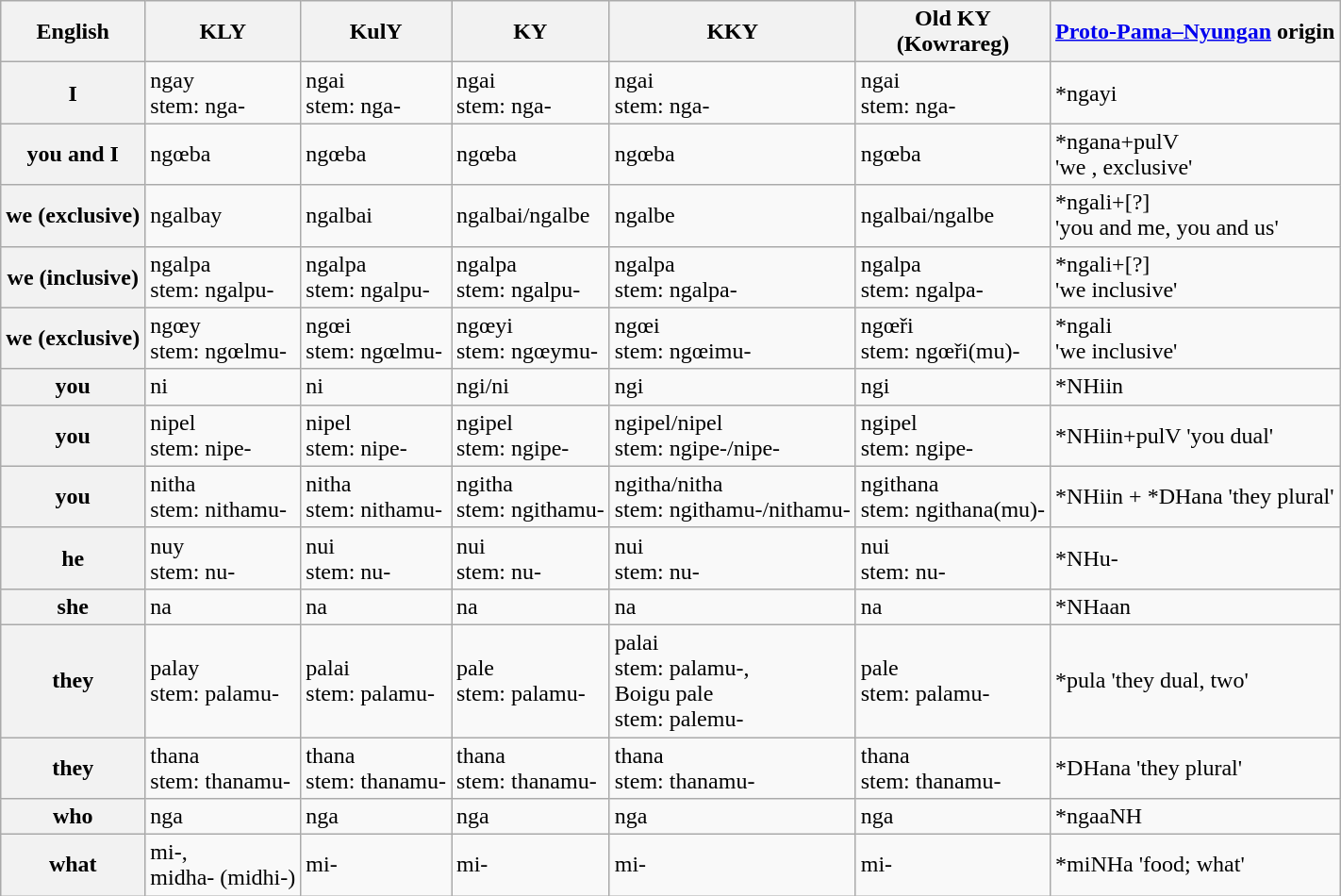<table class="wikitable">
<tr>
<th>English</th>
<th>KLY</th>
<th>KulY</th>
<th>KY</th>
<th>KKY</th>
<th>Old KY<br> (Kowrareg)</th>
<th><a href='#'>Proto-Pama–Nyungan</a> origin</th>
</tr>
<tr>
<th>I</th>
<td>ngay <br> stem: nga-</td>
<td>ngai <br> stem: nga-</td>
<td>ngai <br> stem: nga-</td>
<td>ngai <br> stem: nga-</td>
<td>ngai <br> stem: nga-</td>
<td>*ngayi</td>
</tr>
<tr>
<th>you and I</th>
<td>ngœba</td>
<td>ngœba</td>
<td>ngœba</td>
<td>ngœba</td>
<td>ngœba</td>
<td>*ngana+pulV<br>'we , exclusive'</td>
</tr>
<tr>
<th>we  (exclusive)</th>
<td>ngalbay</td>
<td>ngalbai</td>
<td>ngalbai/ngalbe</td>
<td>ngalbe</td>
<td>ngalbai/ngalbe</td>
<td>*ngali+[?]<br>'you and me, you and us'</td>
</tr>
<tr>
<th>we (inclusive)</th>
<td>ngalpa <br> stem: ngalpu-</td>
<td>ngalpa <br> stem: ngalpu-</td>
<td>ngalpa <br> stem: ngalpu-</td>
<td>ngalpa <br> stem: ngalpa-</td>
<td>ngalpa <br> stem: ngalpa-</td>
<td>*ngali+[?]<br>'we inclusive'</td>
</tr>
<tr>
<th>we (exclusive)</th>
<td>ngœy <br> stem: ngœlmu-</td>
<td>ngœi <br> stem: ngœlmu-</td>
<td>ngœyi <br> stem: ngœymu-</td>
<td>ngœi <br> stem: ngœimu-</td>
<td>ngœři <br> stem: ngœři(mu)-</td>
<td>*ngali<br>'we inclusive'</td>
</tr>
<tr>
<th>you </th>
<td>ni</td>
<td>ni</td>
<td>ngi/ni</td>
<td>ngi</td>
<td>ngi</td>
<td>*NHiin</td>
</tr>
<tr>
<th>you </th>
<td>nipel <br> stem: nipe-</td>
<td>nipel <br> stem: nipe-</td>
<td>ngipel <br> stem: ngipe-</td>
<td>ngipel/nipel <br> stem: ngipe-/nipe-</td>
<td>ngipel <br> stem: ngipe-</td>
<td>*NHiin+pulV 'you dual'</td>
</tr>
<tr>
<th>you </th>
<td>nitha <br> stem: nithamu-</td>
<td>nitha <br> stem: nithamu-</td>
<td>ngitha <br> stem: ngithamu-</td>
<td>ngitha/nitha <br> stem: ngithamu-/nithamu-</td>
<td>ngithana <br> stem: ngithana(mu)-</td>
<td>*NHiin + *DHana 'they plural'</td>
</tr>
<tr>
<th>he</th>
<td>nuy <br> stem: nu-</td>
<td>nui <br> stem: nu-</td>
<td>nui <br> stem: nu-</td>
<td>nui <br> stem: nu-</td>
<td>nui <br> stem: nu-</td>
<td>*NHu-</td>
</tr>
<tr>
<th>she</th>
<td>na</td>
<td>na</td>
<td>na</td>
<td>na</td>
<td>na</td>
<td>*NHaan</td>
</tr>
<tr>
<th>they </th>
<td>palay <br> stem: palamu-</td>
<td>palai <br> stem: palamu-</td>
<td>pale <br> stem: palamu-</td>
<td>palai <br> stem: palamu-, <br> Boigu pale <br> stem: palemu-</td>
<td>pale <br> stem: palamu-</td>
<td>*pula 'they dual, two'</td>
</tr>
<tr>
<th>they</th>
<td>thana <br> stem: thanamu-</td>
<td>thana <br> stem: thanamu-</td>
<td>thana <br> stem: thanamu-</td>
<td>thana <br> stem: thanamu-</td>
<td>thana <br> stem: thanamu-</td>
<td>*DHana 'they plural'</td>
</tr>
<tr>
<th>who</th>
<td>nga</td>
<td>nga</td>
<td>nga</td>
<td>nga</td>
<td>nga</td>
<td>*ngaaNH</td>
</tr>
<tr>
<th>what<br></th>
<td>mi-, <br> midha- (midhi-)</td>
<td>mi-</td>
<td>mi-</td>
<td>mi-</td>
<td>mi-</td>
<td>*miNHa 'food; what'</td>
</tr>
</table>
